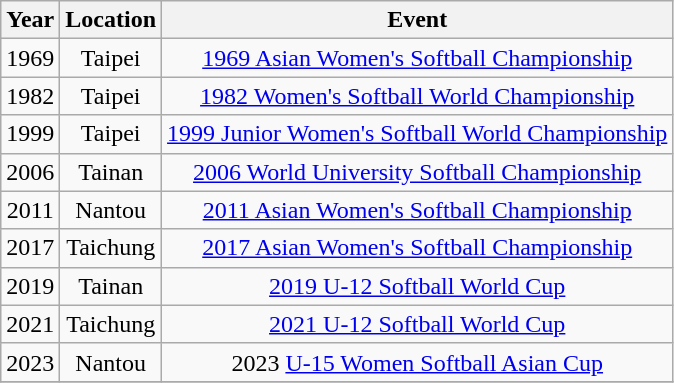<table class="wikitable sortable" style="text-align:center">
<tr>
<th>Year</th>
<th>Location</th>
<th>Event</th>
</tr>
<tr>
<td>1969</td>
<td>Taipei</td>
<td><a href='#'>1969 Asian Women's Softball Championship</a></td>
</tr>
<tr>
<td>1982</td>
<td>Taipei</td>
<td><a href='#'>1982 Women's Softball World Championship</a></td>
</tr>
<tr>
<td>1999</td>
<td>Taipei</td>
<td><a href='#'>1999 Junior Women's Softball World Championship</a></td>
</tr>
<tr>
<td>2006</td>
<td>Tainan</td>
<td><a href='#'>2006 World University Softball Championship</a></td>
</tr>
<tr>
<td>2011</td>
<td>Nantou</td>
<td><a href='#'>2011 Asian Women's Softball Championship</a></td>
</tr>
<tr>
<td>2017</td>
<td>Taichung</td>
<td><a href='#'>2017 Asian Women's Softball Championship</a></td>
</tr>
<tr>
<td>2019</td>
<td>Tainan</td>
<td><a href='#'>2019 U-12 Softball World Cup</a></td>
</tr>
<tr>
<td>2021</td>
<td>Taichung</td>
<td><a href='#'>2021 U-12 Softball World Cup</a></td>
</tr>
<tr>
<td>2023</td>
<td>Nantou</td>
<td>2023 <a href='#'>U-15 Women Softball Asian Cup</a></td>
</tr>
<tr>
</tr>
</table>
